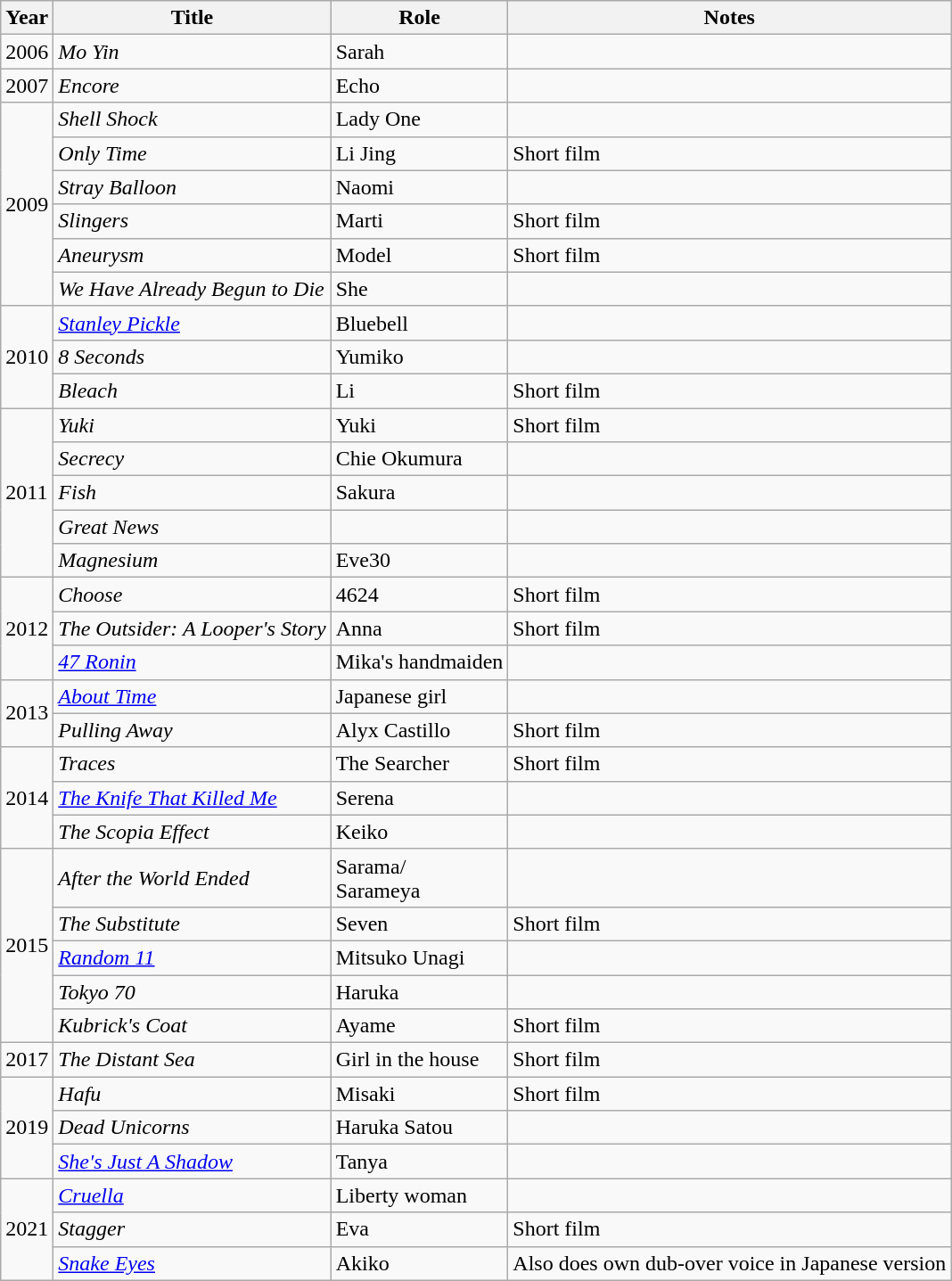<table class="wikitable sortable">
<tr>
<th>Year</th>
<th>Title</th>
<th>Role</th>
<th>Notes</th>
</tr>
<tr>
<td>2006</td>
<td><em>Mo Yin</em></td>
<td>Sarah</td>
<td></td>
</tr>
<tr>
<td>2007</td>
<td><em>Encore</em></td>
<td>Echo</td>
<td></td>
</tr>
<tr>
<td rowspan="6">2009</td>
<td><em>Shell Shock</em></td>
<td>Lady One</td>
<td></td>
</tr>
<tr>
<td><em>Only Time</em></td>
<td>Li Jing</td>
<td>Short film</td>
</tr>
<tr>
<td><em>Stray Balloon</em></td>
<td>Naomi</td>
<td></td>
</tr>
<tr>
<td><em>Slingers</em></td>
<td>Marti</td>
<td>Short film</td>
</tr>
<tr>
<td><em>Aneurysm</em></td>
<td>Model</td>
<td>Short film</td>
</tr>
<tr>
<td><em>We Have Already Begun to Die</em></td>
<td>She</td>
<td></td>
</tr>
<tr>
<td rowspan="3">2010</td>
<td><em><a href='#'>Stanley Pickle</a></em></td>
<td>Bluebell</td>
<td></td>
</tr>
<tr>
<td><em>8 Seconds</em></td>
<td>Yumiko</td>
<td></td>
</tr>
<tr>
<td><em>Bleach</em></td>
<td>Li</td>
<td>Short film</td>
</tr>
<tr>
<td rowspan="5">2011</td>
<td><em>Yuki</em></td>
<td>Yuki</td>
<td>Short film</td>
</tr>
<tr>
<td><em>Secrecy</em></td>
<td>Chie Okumura</td>
<td></td>
</tr>
<tr>
<td><em>Fish</em></td>
<td>Sakura</td>
<td></td>
</tr>
<tr>
<td><em>Great News</em></td>
<td></td>
<td></td>
</tr>
<tr>
<td><em>Magnesium</em></td>
<td>Eve30</td>
<td></td>
</tr>
<tr>
<td rowspan="3">2012</td>
<td><em>Choose</em></td>
<td>4624</td>
<td>Short film</td>
</tr>
<tr>
<td><em>The Outsider: A Looper's Story</em></td>
<td>Anna</td>
<td>Short film</td>
</tr>
<tr>
<td><em><a href='#'>47 Ronin</a></em></td>
<td>Mika's handmaiden</td>
<td></td>
</tr>
<tr>
<td rowspan="2">2013</td>
<td><em><a href='#'>About Time</a></em></td>
<td>Japanese girl</td>
<td></td>
</tr>
<tr>
<td><em>Pulling Away</em></td>
<td>Alyx Castillo</td>
<td>Short film</td>
</tr>
<tr>
<td rowspan="3">2014</td>
<td><em>Traces</em></td>
<td>The Searcher</td>
<td>Short film</td>
</tr>
<tr>
<td><em><a href='#'>The Knife That Killed Me</a></em></td>
<td>Serena</td>
<td></td>
</tr>
<tr>
<td><em>The Scopia Effect</em></td>
<td>Keiko</td>
<td></td>
</tr>
<tr>
<td rowspan="5">2015</td>
<td><em>After the World Ended</em></td>
<td>Sarama/<br>Sarameya</td>
<td></td>
</tr>
<tr>
<td><em>The Substitute</em></td>
<td>Seven</td>
<td>Short film</td>
</tr>
<tr>
<td><em><a href='#'>Random 11</a></em></td>
<td>Mitsuko Unagi</td>
<td></td>
</tr>
<tr>
<td><em>Tokyo 70</em></td>
<td>Haruka</td>
<td></td>
</tr>
<tr>
<td><em>Kubrick's Coat</em></td>
<td>Ayame</td>
<td>Short film</td>
</tr>
<tr>
<td>2017</td>
<td><em>The Distant Sea</em></td>
<td>Girl in the house</td>
<td>Short film</td>
</tr>
<tr>
<td rowspan="3">2019</td>
<td><em>Hafu</em></td>
<td>Misaki</td>
<td>Short film</td>
</tr>
<tr>
<td><em>Dead Unicorns</em></td>
<td>Haruka Satou</td>
<td></td>
</tr>
<tr>
<td><em><a href='#'>She's Just A Shadow</a></em></td>
<td>Tanya</td>
<td></td>
</tr>
<tr>
<td rowspan="3">2021</td>
<td><em><a href='#'>Cruella</a></em></td>
<td>Liberty woman</td>
<td></td>
</tr>
<tr>
<td><em>Stagger</em></td>
<td>Eva</td>
<td>Short film</td>
</tr>
<tr>
<td><em><a href='#'>Snake Eyes</a></em></td>
<td>Akiko</td>
<td>Also does own dub-over voice in Japanese version</td>
</tr>
</table>
